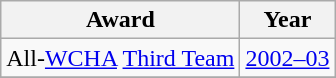<table class="wikitable">
<tr>
<th>Award</th>
<th>Year</th>
</tr>
<tr>
<td>All-<a href='#'>WCHA</a> <a href='#'>Third Team</a></td>
<td><a href='#'>2002–03</a></td>
</tr>
<tr>
</tr>
</table>
